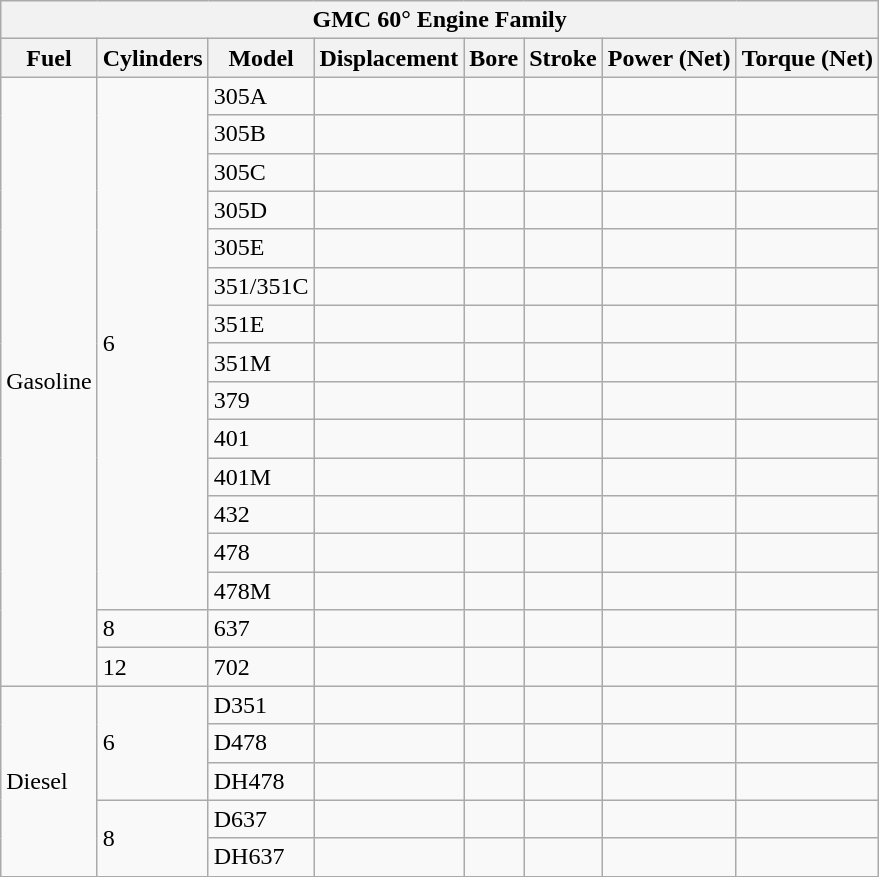<table class="mw-collapsible mw-collapsed wikitable">
<tr>
<th colspan=8>GMC 60° Engine Family</th>
</tr>
<tr>
<th>Fuel</th>
<th>Cylinders</th>
<th>Model</th>
<th>Displacement</th>
<th>Bore</th>
<th>Stroke</th>
<th>Power (Net)</th>
<th>Torque (Net)</th>
</tr>
<tr>
<td rowspan=16>Gasoline</td>
<td rowspan=14>6</td>
<td>305A</td>
<td></td>
<td></td>
<td></td>
<td></td>
<td></td>
</tr>
<tr>
<td>305B</td>
<td></td>
<td></td>
<td></td>
<td></td>
<td></td>
</tr>
<tr>
<td>305C</td>
<td></td>
<td></td>
<td></td>
<td></td>
<td></td>
</tr>
<tr>
<td>305D</td>
<td></td>
<td></td>
<td></td>
<td></td>
<td></td>
</tr>
<tr>
<td>305E</td>
<td></td>
<td></td>
<td></td>
<td></td>
<td></td>
</tr>
<tr>
<td>351/351C</td>
<td></td>
<td></td>
<td></td>
<td></td>
<td></td>
</tr>
<tr>
<td>351E</td>
<td></td>
<td></td>
<td></td>
<td></td>
<td></td>
</tr>
<tr>
<td>351M</td>
<td></td>
<td></td>
<td></td>
<td></td>
<td></td>
</tr>
<tr>
<td>379</td>
<td></td>
<td></td>
<td></td>
<td></td>
<td></td>
</tr>
<tr>
<td>401</td>
<td></td>
<td></td>
<td></td>
<td></td>
<td></td>
</tr>
<tr>
<td>401M</td>
<td></td>
<td></td>
<td></td>
<td></td>
<td></td>
</tr>
<tr>
<td>432</td>
<td></td>
<td></td>
<td></td>
<td></td>
<td></td>
</tr>
<tr>
<td>478</td>
<td></td>
<td></td>
<td></td>
<td></td>
<td></td>
</tr>
<tr>
<td>478M</td>
<td></td>
<td></td>
<td></td>
<td></td>
<td></td>
</tr>
<tr>
<td rowspan=1>8</td>
<td>637</td>
<td></td>
<td></td>
<td></td>
<td></td>
<td></td>
</tr>
<tr>
<td rowspan=1>12</td>
<td>702</td>
<td></td>
<td></td>
<td></td>
<td></td>
<td></td>
</tr>
<tr>
<td rowspan=5>Diesel</td>
<td rowspan=3>6</td>
<td>D351</td>
<td></td>
<td></td>
<td></td>
<td></td>
<td></td>
</tr>
<tr>
<td>D478</td>
<td></td>
<td></td>
<td></td>
<td></td>
<td></td>
</tr>
<tr>
<td>DH478</td>
<td></td>
<td></td>
<td></td>
<td></td>
<td></td>
</tr>
<tr>
<td rowspan=2>8</td>
<td>D637</td>
<td></td>
<td></td>
<td></td>
<td></td>
<td></td>
</tr>
<tr>
<td>DH637</td>
<td></td>
<td></td>
<td></td>
<td></td>
<td></td>
</tr>
</table>
